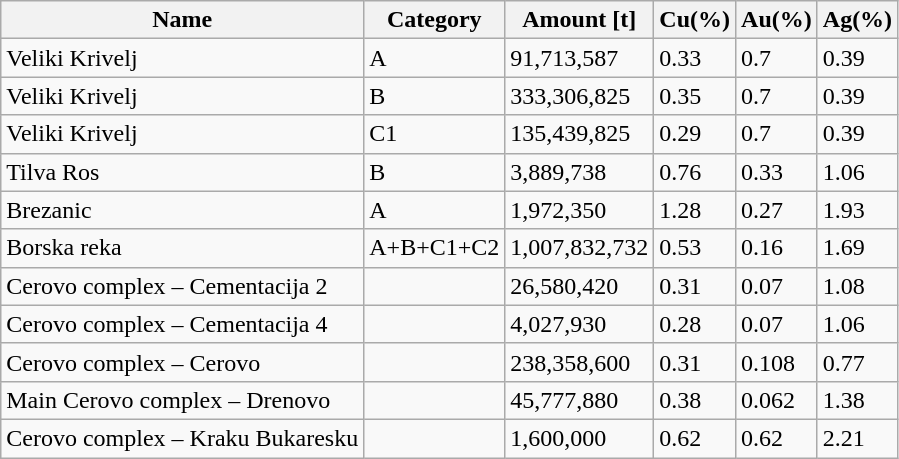<table class="wikitable sortable">
<tr>
<th>Name</th>
<th>Category</th>
<th>Amount [t]</th>
<th>Cu(%)</th>
<th>Au(%)</th>
<th>Ag(%)</th>
</tr>
<tr>
<td>Veliki Krivelj</td>
<td>A</td>
<td>91,713,587</td>
<td>0.33</td>
<td>0.7</td>
<td>0.39</td>
</tr>
<tr>
<td>Veliki Krivelj</td>
<td>B</td>
<td>333,306,825</td>
<td>0.35</td>
<td>0.7</td>
<td>0.39</td>
</tr>
<tr>
<td>Veliki Krivelj</td>
<td>C1</td>
<td>135,439,825</td>
<td>0.29</td>
<td>0.7</td>
<td>0.39</td>
</tr>
<tr>
<td>Tilva Ros</td>
<td>B</td>
<td>3,889,738</td>
<td>0.76</td>
<td>0.33</td>
<td>1.06</td>
</tr>
<tr>
<td>Brezanic</td>
<td>A</td>
<td>1,972,350</td>
<td>1.28</td>
<td>0.27</td>
<td>1.93</td>
</tr>
<tr>
<td>Borska reka</td>
<td>A+B+C1+C2</td>
<td>1,007,832,732</td>
<td>0.53</td>
<td>0.16</td>
<td>1.69</td>
</tr>
<tr>
<td>Cerovo complex – Cementacija 2</td>
<td></td>
<td>26,580,420</td>
<td>0.31</td>
<td>0.07</td>
<td>1.08</td>
</tr>
<tr>
<td>Cerovo complex – Cementacija 4</td>
<td></td>
<td>4,027,930</td>
<td>0.28</td>
<td>0.07</td>
<td>1.06</td>
</tr>
<tr>
<td>Cerovo complex – Cerovo</td>
<td></td>
<td>238,358,600</td>
<td>0.31</td>
<td>0.108</td>
<td>0.77</td>
</tr>
<tr>
<td>Main Cerovo complex – Drenovo</td>
<td></td>
<td>45,777,880</td>
<td>0.38</td>
<td>0.062</td>
<td>1.38</td>
</tr>
<tr>
<td>Cerovo complex – Kraku Bukaresku</td>
<td></td>
<td>1,600,000</td>
<td>0.62</td>
<td>0.62</td>
<td>2.21</td>
</tr>
</table>
